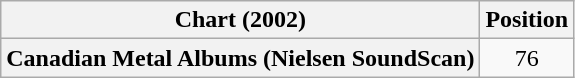<table class="wikitable plainrowheaders" style="text-align:center">
<tr>
<th>Chart (2002)</th>
<th>Position</th>
</tr>
<tr>
<th scope="row">Canadian Metal Albums (Nielsen SoundScan)</th>
<td>76</td>
</tr>
</table>
